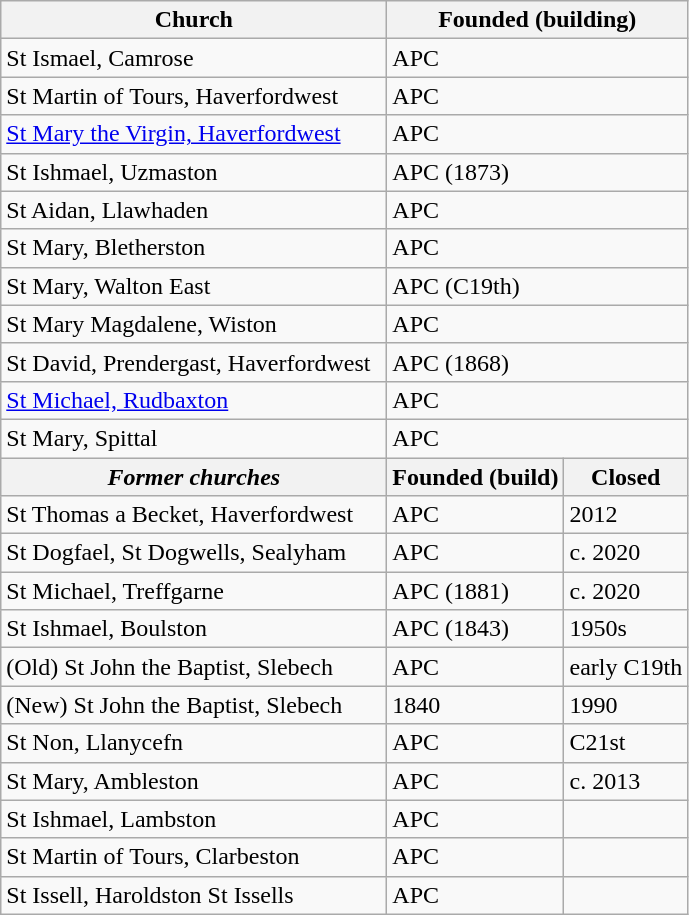<table class="wikitable">
<tr>
<th width="250">Church</th>
<th colspan="2" width="125">Founded (building)</th>
</tr>
<tr>
<td>St Ismael, Camrose</td>
<td colspan="2">APC</td>
</tr>
<tr>
<td>St Martin of Tours, Haverfordwest</td>
<td colspan="2">APC</td>
</tr>
<tr>
<td><a href='#'>St Mary the Virgin, Haverfordwest</a></td>
<td colspan="2">APC</td>
</tr>
<tr>
<td>St Ishmael, Uzmaston</td>
<td colspan="2">APC (1873)</td>
</tr>
<tr>
<td>St Aidan, Llawhaden</td>
<td colspan="2">APC</td>
</tr>
<tr>
<td>St Mary, Bletherston</td>
<td colspan="2">APC</td>
</tr>
<tr>
<td>St Mary, Walton East</td>
<td colspan="2">APC (C19th)</td>
</tr>
<tr>
<td>St Mary Magdalene, Wiston</td>
<td colspan="2">APC</td>
</tr>
<tr>
<td>St David, Prendergast, Haverfordwest</td>
<td colspan="2">APC (1868)</td>
</tr>
<tr>
<td><a href='#'>St Michael, Rudbaxton</a></td>
<td colspan="2">APC</td>
</tr>
<tr>
<td>St Mary, Spittal</td>
<td colspan="2">APC</td>
</tr>
<tr>
<th><em>Former churches</em></th>
<th>Founded (build)</th>
<th>Closed</th>
</tr>
<tr>
<td>St Thomas a Becket, Haverfordwest</td>
<td>APC</td>
<td>2012</td>
</tr>
<tr>
<td>St Dogfael, St Dogwells, Sealyham</td>
<td>APC</td>
<td>c. 2020</td>
</tr>
<tr>
<td>St Michael, Treffgarne</td>
<td>APC (1881)</td>
<td>c. 2020</td>
</tr>
<tr>
<td>St Ishmael, Boulston</td>
<td>APC (1843)</td>
<td>1950s</td>
</tr>
<tr>
<td>(Old) St John the Baptist, Slebech</td>
<td>APC</td>
<td>early C19th</td>
</tr>
<tr>
<td>(New) St John the Baptist, Slebech</td>
<td>1840</td>
<td>1990</td>
</tr>
<tr>
<td>St Non, Llanycefn</td>
<td>APC</td>
<td>C21st</td>
</tr>
<tr>
<td>St Mary, Ambleston</td>
<td>APC</td>
<td>c. 2013</td>
</tr>
<tr>
<td>St Ishmael, Lambston</td>
<td>APC</td>
<td></td>
</tr>
<tr>
<td>St Martin of Tours, Clarbeston</td>
<td>APC</td>
<td></td>
</tr>
<tr>
<td>St Issell, Haroldston St Issells</td>
<td>APC</td>
<td></td>
</tr>
</table>
